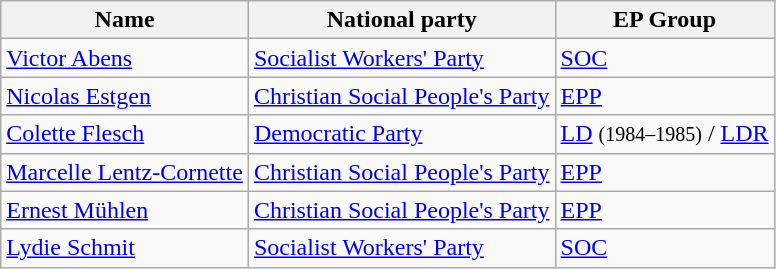<table class="sortable wikitable">
<tr>
<th>Name</th>
<th>National party</th>
<th>EP Group</th>
</tr>
<tr>
<td><a href='#'>Victor Abens</a></td>
<td> <a href='#'>Socialist Workers' Party</a></td>
<td> <a href='#'>SOC</a></td>
</tr>
<tr>
<td><a href='#'>Nicolas Estgen</a></td>
<td> <a href='#'>Christian Social People's Party</a></td>
<td> <a href='#'>EPP</a></td>
</tr>
<tr>
<td><a href='#'>Colette Flesch</a></td>
<td> <a href='#'>Democratic Party</a></td>
<td> <a href='#'>LD</a> <small>(1984–1985)</small> / <a href='#'>LDR</a></td>
</tr>
<tr>
<td><a href='#'>Marcelle Lentz-Cornette</a></td>
<td> <a href='#'>Christian Social People's Party</a></td>
<td> <a href='#'>EPP</a></td>
</tr>
<tr>
<td><a href='#'>Ernest Mühlen</a></td>
<td> <a href='#'>Christian Social People's Party</a></td>
<td> <a href='#'>EPP</a></td>
</tr>
<tr>
<td><a href='#'>Lydie Schmit</a></td>
<td> <a href='#'>Socialist Workers' Party</a></td>
<td> <a href='#'>SOC</a></td>
</tr>
</table>
